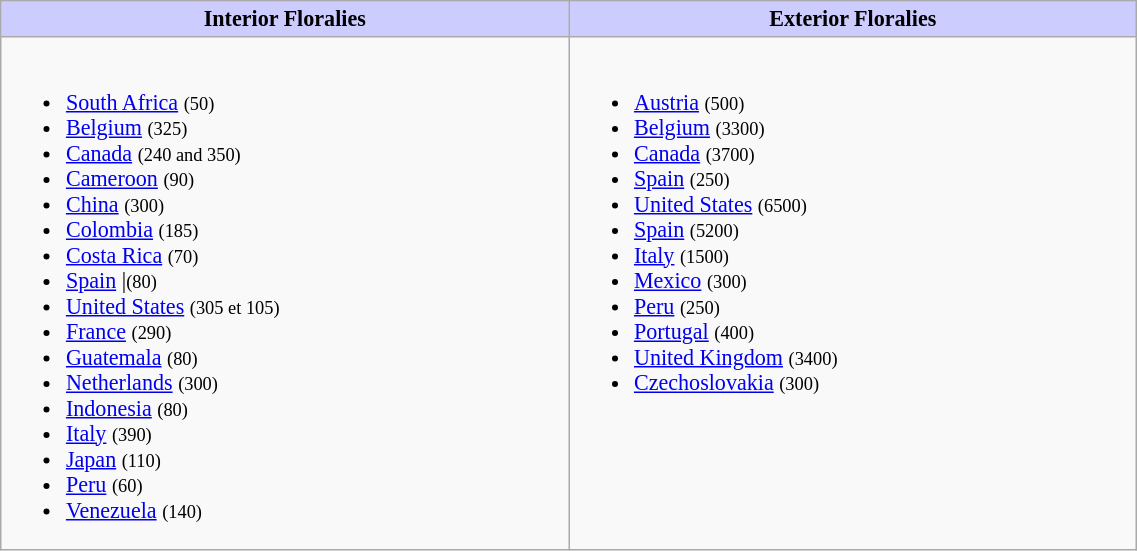<table class="wikitable" bgcolor=white cellpadding="3" cellspacing="0" border="1" style="text-align: center; font-size: 92%; border: gray solid 1px; border-collapse: collapse;" width="60%">
<tr style="background:#ccccff">
<td width="50%"><strong>Interior Floralies</strong></td>
<td width="50%"><strong>Exterior Floralies</strong></td>
</tr>
<tr align="left">
<td valign="top"><br><ul><li><a href='#'>South Africa</a>  <small>(50) </small></li><li><a href='#'>Belgium</a> <small>(325) </small></li><li><a href='#'>Canada</a> <small>(240 and 350) </small></li><li><a href='#'>Cameroon</a> <small>(90) </small></li><li><a href='#'>China</a> <small>(300) </small></li><li><a href='#'>Colombia</a> <small>(185) </small></li><li><a href='#'>Costa Rica</a> <small>(70) </small></li><li><a href='#'>Spain</a> |<small>(80) </small></li><li><a href='#'>United States</a> <small>(305 et 105) </small></li><li><a href='#'>France</a> <small>(290) </small></li><li><a href='#'>Guatemala</a> <small>(80) </small></li><li><a href='#'>Netherlands</a> <small>(300) </small></li><li><a href='#'>Indonesia</a> <small>(80) </small></li><li><a href='#'>Italy</a> <small>(390) </small></li><li><a href='#'>Japan</a> <small>(110) </small></li><li><a href='#'>Peru</a> <small>(60) </small></li><li><a href='#'>Venezuela</a> <small>(140) </small></li></ul></td>
<td valign="top"><br><ul><li><a href='#'>Austria</a> <small>(500) </small></li><li><a href='#'>Belgium</a> <small>(3300) </small></li><li><a href='#'>Canada</a> <small>(3700) </small></li><li><a href='#'>Spain</a> <small>(250) </small></li><li><a href='#'>United States</a> <small>(6500) </small></li><li><a href='#'>Spain</a> <small>(5200) </small></li><li><a href='#'>Italy</a> <small>(1500) </small></li><li><a href='#'>Mexico</a> <small>(300) </small></li><li><a href='#'>Peru</a> <small>(250) </small></li><li><a href='#'>Portugal</a> <small>(400) </small></li><li><a href='#'>United Kingdom</a> <small>(3400) </small></li><li><a href='#'>Czechoslovakia</a> <small>(300) </small></li></ul></td>
</tr>
</table>
